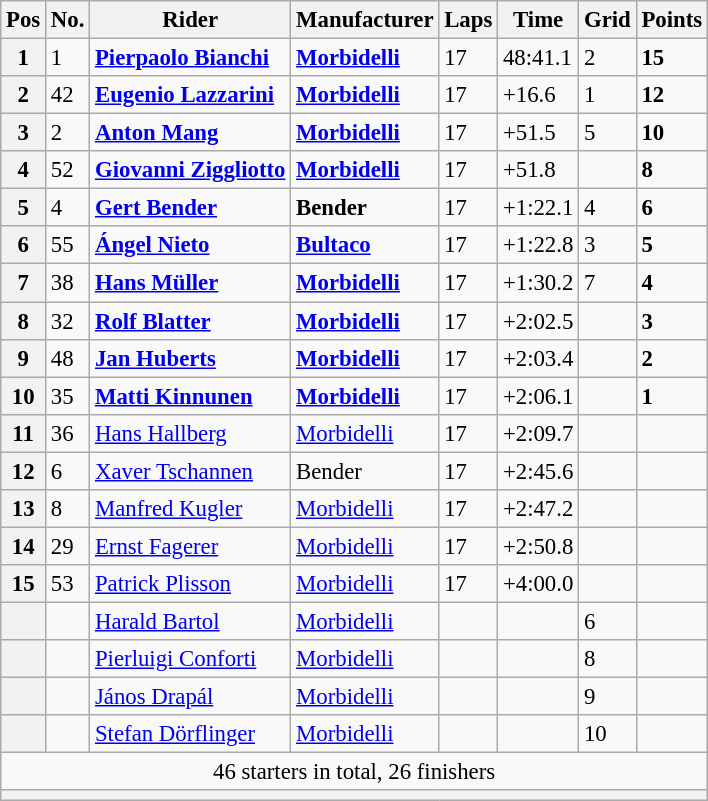<table class="wikitable" style="font-size: 95%;">
<tr>
<th>Pos</th>
<th>No.</th>
<th>Rider</th>
<th>Manufacturer</th>
<th>Laps</th>
<th>Time</th>
<th>Grid</th>
<th>Points</th>
</tr>
<tr>
<th>1</th>
<td>1</td>
<td> <strong><a href='#'>Pierpaolo Bianchi</a></strong></td>
<td><strong><a href='#'>Morbidelli</a></strong></td>
<td>17</td>
<td>48:41.1</td>
<td>2</td>
<td><strong>15</strong></td>
</tr>
<tr>
<th>2</th>
<td>42</td>
<td> <strong><a href='#'>Eugenio Lazzarini</a></strong></td>
<td><strong><a href='#'>Morbidelli</a></strong></td>
<td>17</td>
<td>+16.6</td>
<td>1</td>
<td><strong>12</strong></td>
</tr>
<tr>
<th>3</th>
<td>2</td>
<td> <strong><a href='#'>Anton Mang</a></strong></td>
<td><strong><a href='#'>Morbidelli</a></strong></td>
<td>17</td>
<td>+51.5</td>
<td>5</td>
<td><strong>10</strong></td>
</tr>
<tr>
<th>4</th>
<td>52</td>
<td> <strong><a href='#'>Giovanni Ziggliotto</a></strong></td>
<td><strong><a href='#'>Morbidelli</a></strong></td>
<td>17</td>
<td>+51.8</td>
<td></td>
<td><strong>8</strong></td>
</tr>
<tr>
<th>5</th>
<td>4</td>
<td> <strong><a href='#'>Gert Bender</a></strong></td>
<td><strong>Bender</strong></td>
<td>17</td>
<td>+1:22.1</td>
<td>4</td>
<td><strong>6</strong></td>
</tr>
<tr>
<th>6</th>
<td>55</td>
<td> <strong><a href='#'>Ángel Nieto</a></strong></td>
<td><strong><a href='#'>Bultaco</a></strong></td>
<td>17</td>
<td>+1:22.8</td>
<td>3</td>
<td><strong>5</strong></td>
</tr>
<tr>
<th>7</th>
<td>38</td>
<td> <strong><a href='#'>Hans Müller</a></strong></td>
<td><strong><a href='#'>Morbidelli</a></strong></td>
<td>17</td>
<td>+1:30.2</td>
<td>7</td>
<td><strong>4</strong></td>
</tr>
<tr>
<th>8</th>
<td>32</td>
<td> <strong><a href='#'>Rolf Blatter</a></strong></td>
<td><strong><a href='#'>Morbidelli</a></strong></td>
<td>17</td>
<td>+2:02.5</td>
<td></td>
<td><strong>3</strong></td>
</tr>
<tr>
<th>9</th>
<td>48</td>
<td> <strong><a href='#'>Jan Huberts</a></strong></td>
<td><strong><a href='#'>Morbidelli</a></strong></td>
<td>17</td>
<td>+2:03.4</td>
<td></td>
<td><strong>2</strong></td>
</tr>
<tr>
<th>10</th>
<td>35</td>
<td> <strong><a href='#'>Matti Kinnunen</a></strong></td>
<td><strong><a href='#'>Morbidelli</a></strong></td>
<td>17</td>
<td>+2:06.1</td>
<td></td>
<td><strong>1</strong></td>
</tr>
<tr>
<th>11</th>
<td>36</td>
<td> <a href='#'>Hans Hallberg</a></td>
<td><a href='#'>Morbidelli</a></td>
<td>17</td>
<td>+2:09.7</td>
<td></td>
<td></td>
</tr>
<tr>
<th>12</th>
<td>6</td>
<td> <a href='#'>Xaver Tschannen</a></td>
<td>Bender</td>
<td>17</td>
<td>+2:45.6</td>
<td></td>
<td></td>
</tr>
<tr>
<th>13</th>
<td>8</td>
<td> <a href='#'>Manfred Kugler</a></td>
<td><a href='#'>Morbidelli</a></td>
<td>17</td>
<td>+2:47.2</td>
<td></td>
<td></td>
</tr>
<tr>
<th>14</th>
<td>29</td>
<td> <a href='#'>Ernst Fagerer</a></td>
<td><a href='#'>Morbidelli</a></td>
<td>17</td>
<td>+2:50.8</td>
<td></td>
<td></td>
</tr>
<tr>
<th>15</th>
<td>53</td>
<td> <a href='#'>Patrick Plisson</a></td>
<td><a href='#'>Morbidelli</a></td>
<td>17</td>
<td>+4:00.0</td>
<td></td>
<td></td>
</tr>
<tr>
<th></th>
<td></td>
<td> <a href='#'>Harald Bartol</a></td>
<td><a href='#'>Morbidelli</a></td>
<td></td>
<td></td>
<td>6</td>
<td></td>
</tr>
<tr>
<th></th>
<td></td>
<td> <a href='#'>Pierluigi Conforti</a></td>
<td><a href='#'>Morbidelli</a></td>
<td></td>
<td></td>
<td>8</td>
<td></td>
</tr>
<tr>
<th></th>
<td></td>
<td> <a href='#'>János Drapál</a></td>
<td><a href='#'>Morbidelli</a></td>
<td></td>
<td></td>
<td>9</td>
<td></td>
</tr>
<tr>
<th></th>
<td></td>
<td> <a href='#'>Stefan Dörflinger</a></td>
<td><a href='#'>Morbidelli</a></td>
<td></td>
<td></td>
<td>10</td>
<td></td>
</tr>
<tr>
<td colspan=8 align=center>46 starters in total, 26 finishers</td>
</tr>
<tr>
<th colspan=8></th>
</tr>
</table>
